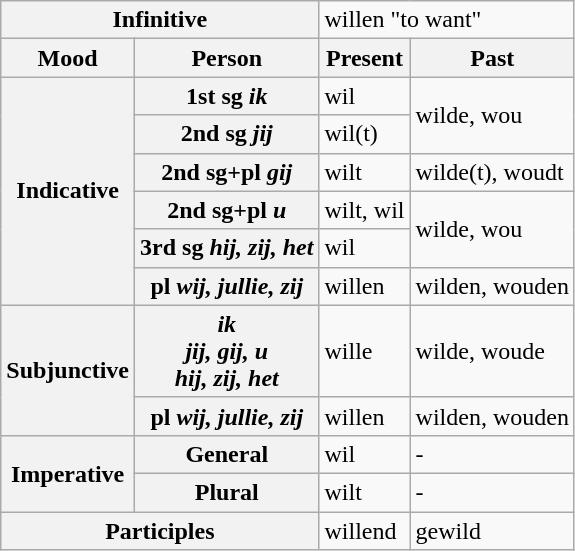<table class="wikitable">
<tr>
<th colspan="2">Infinitive</th>
<td colspan="2">willen "to want"</td>
</tr>
<tr>
<th>Mood</th>
<th>Person</th>
<th>Present</th>
<th>Past</th>
</tr>
<tr>
<th rowspan="6">Indicative</th>
<th>1st sg <em>ik</em></th>
<td>wil</td>
<td rowspan="2">wilde, wou</td>
</tr>
<tr>
<th>2nd sg <em>jij</em></th>
<td>wil(t)</td>
</tr>
<tr>
<th>2nd sg+pl <em>gij</em></th>
<td>wilt</td>
<td>wilde(t), woudt</td>
</tr>
<tr>
<th>2nd sg+pl <em>u</em></th>
<td>wilt, wil</td>
<td rowspan="2">wilde, wou</td>
</tr>
<tr>
<th>3rd sg <em>hij, zij, het</em></th>
<td>wil</td>
</tr>
<tr>
<th>pl <em>wij, jullie, zij</em></th>
<td>willen</td>
<td>wilden, wouden</td>
</tr>
<tr>
<th rowspan="2">Subjunctive</th>
<th><em>ik<br>jij, gij, u<br>hij, zij, het</em></th>
<td>wille</td>
<td>wilde, woude</td>
</tr>
<tr>
<th>pl <em>wij, jullie, zij</em></th>
<td>willen</td>
<td>wilden, wouden</td>
</tr>
<tr>
<th rowspan="2">Imperative</th>
<th>General</th>
<td>wil</td>
<td>-</td>
</tr>
<tr>
<th>Plural</th>
<td>wilt</td>
<td>-</td>
</tr>
<tr>
<th colspan="2">Participles</th>
<td>willend</td>
<td>gewild</td>
</tr>
</table>
